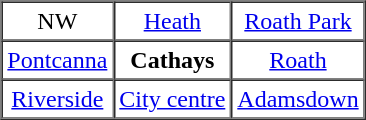<table border=1 cellpadding=3 cellspacing=0 align=center style="text-align:center;">
<tr>
<td>NW</td>
<td><a href='#'>Heath</a></td>
<td><a href='#'>Roath Park</a></td>
</tr>
<tr>
<td><a href='#'>Pontcanna</a></td>
<td><strong>Cathays</strong></td>
<td><a href='#'>Roath</a></td>
</tr>
<tr>
<td><a href='#'>Riverside</a></td>
<td><a href='#'>City centre</a></td>
<td><a href='#'>Adamsdown</a></td>
</tr>
</table>
